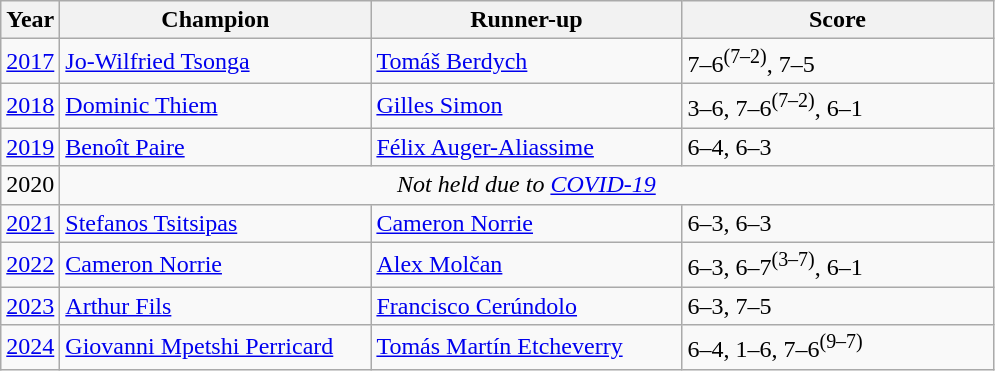<table class="wikitable">
<tr>
<th>Year</th>
<th width="200">Champion</th>
<th width="200">Runner-up</th>
<th width="200">Score</th>
</tr>
<tr>
<td><a href='#'>2017</a></td>
<td> <a href='#'>Jo-Wilfried Tsonga</a></td>
<td> <a href='#'>Tomáš Berdych</a></td>
<td>7–6<sup>(7–2)</sup>, 7–5</td>
</tr>
<tr>
<td><a href='#'>2018</a></td>
<td> <a href='#'>Dominic Thiem</a></td>
<td> <a href='#'>Gilles Simon</a></td>
<td>3–6, 7–6<sup>(7–2)</sup>, 6–1</td>
</tr>
<tr>
<td><a href='#'>2019</a></td>
<td> <a href='#'>Benoît Paire</a></td>
<td> <a href='#'>Félix Auger-Aliassime</a></td>
<td>6–4, 6–3</td>
</tr>
<tr>
<td style=background:>2020</td>
<td colspan=3 align=center style=background:><em>Not held due to <a href='#'>COVID-19</a></em></td>
</tr>
<tr>
<td><a href='#'>2021</a></td>
<td> <a href='#'>Stefanos Tsitsipas</a></td>
<td> <a href='#'>Cameron Norrie</a></td>
<td>6–3, 6–3</td>
</tr>
<tr>
<td><a href='#'>2022</a></td>
<td> <a href='#'>Cameron Norrie</a></td>
<td> <a href='#'>Alex Molčan</a></td>
<td>6–3, 6–7<sup>(3–7)</sup>, 6–1</td>
</tr>
<tr>
<td><a href='#'>2023</a></td>
<td> <a href='#'>Arthur Fils</a></td>
<td> <a href='#'>Francisco Cerúndolo</a></td>
<td>6–3, 7–5</td>
</tr>
<tr>
<td><a href='#'>2024</a></td>
<td> <a href='#'>Giovanni Mpetshi Perricard</a></td>
<td> <a href='#'>Tomás Martín Etcheverry</a></td>
<td>6–4, 1–6, 7–6<sup>(9–7)</sup></td>
</tr>
</table>
